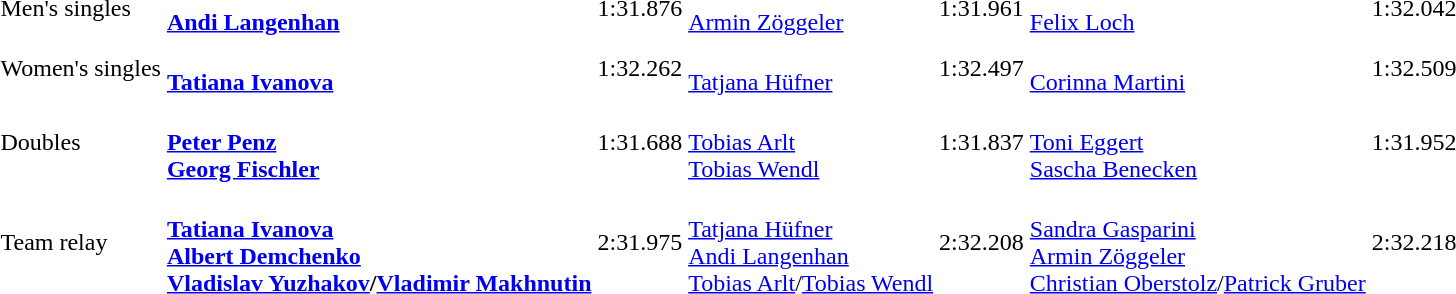<table>
<tr>
<td>Men's singles</td>
<td><strong><br><a href='#'>Andi Langenhan</a></strong></td>
<td>1:31.876</td>
<td><br><a href='#'>Armin Zöggeler</a></td>
<td>1:31.961</td>
<td><br><a href='#'>Felix Loch</a></td>
<td>1:32.042</td>
</tr>
<tr>
<td>Women's singles</td>
<td><strong><br><a href='#'>Tatiana Ivanova</a></strong></td>
<td>1:32.262</td>
<td><br><a href='#'>Tatjana Hüfner</a></td>
<td>1:32.497</td>
<td><br><a href='#'>Corinna Martini</a></td>
<td>1:32.509</td>
</tr>
<tr>
<td>Doubles</td>
<td><strong><br><a href='#'>Peter Penz</a><br><a href='#'>Georg Fischler</a></strong></td>
<td>1:31.688</td>
<td><br><a href='#'>Tobias Arlt</a><br><a href='#'>Tobias Wendl</a></td>
<td>1:31.837</td>
<td><br><a href='#'>Toni Eggert</a><br><a href='#'>Sascha Benecken</a></td>
<td>1:31.952</td>
</tr>
<tr>
<td>Team relay</td>
<td><strong><br><a href='#'>Tatiana Ivanova</a><br><a href='#'>Albert Demchenko</a><br><a href='#'>Vladislav Yuzhakov</a>/<a href='#'>Vladimir Makhnutin</a></strong></td>
<td>2:31.975</td>
<td><br><a href='#'>Tatjana Hüfner</a><br><a href='#'>Andi Langenhan</a><br><a href='#'>Tobias Arlt</a>/<a href='#'>Tobias Wendl</a></td>
<td>2:32.208</td>
<td><br><a href='#'>Sandra Gasparini</a><br><a href='#'>Armin Zöggeler</a><br><a href='#'>Christian Oberstolz</a>/<a href='#'>Patrick Gruber</a></td>
<td>2:32.218</td>
</tr>
</table>
